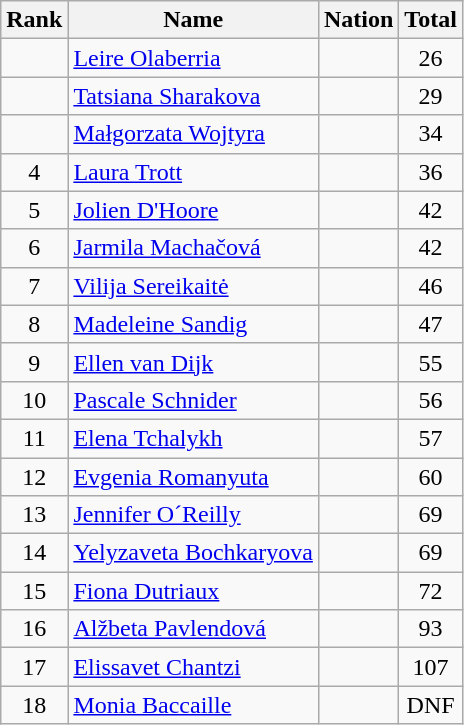<table class="wikitable sortable" style="text-align:center">
<tr>
<th>Rank</th>
<th>Name</th>
<th>Nation</th>
<th>Total</th>
</tr>
<tr>
<td></td>
<td align=left><a href='#'>Leire Olaberria</a></td>
<td align=left></td>
<td>26</td>
</tr>
<tr>
<td></td>
<td align=left><a href='#'>Tatsiana Sharakova</a></td>
<td align=left></td>
<td>29</td>
</tr>
<tr>
<td></td>
<td align=left><a href='#'>Małgorzata Wojtyra</a></td>
<td align=left></td>
<td>34</td>
</tr>
<tr>
<td>4</td>
<td align=left><a href='#'>Laura Trott</a></td>
<td align=left></td>
<td>36</td>
</tr>
<tr>
<td>5</td>
<td align=left><a href='#'>Jolien D'Hoore</a></td>
<td align=left></td>
<td>42</td>
</tr>
<tr>
<td>6</td>
<td align=left><a href='#'>Jarmila Machačová</a></td>
<td align=left></td>
<td>42</td>
</tr>
<tr>
<td>7</td>
<td align=left><a href='#'>Vilija Sereikaitė</a></td>
<td align=left></td>
<td>46</td>
</tr>
<tr>
<td>8</td>
<td align=left><a href='#'>Madeleine Sandig</a></td>
<td align=left></td>
<td>47</td>
</tr>
<tr>
<td>9</td>
<td align=left><a href='#'>Ellen van Dijk</a></td>
<td align=left></td>
<td>55</td>
</tr>
<tr>
<td>10</td>
<td align=left><a href='#'>Pascale Schnider</a></td>
<td align=left></td>
<td>56</td>
</tr>
<tr>
<td>11</td>
<td align=left><a href='#'>Elena Tchalykh</a></td>
<td align=left></td>
<td>57</td>
</tr>
<tr>
<td>12</td>
<td align=left><a href='#'>Evgenia Romanyuta</a></td>
<td align=left></td>
<td>60</td>
</tr>
<tr>
<td>13</td>
<td align=left><a href='#'>Jennifer O´Reilly</a></td>
<td align=left></td>
<td>69</td>
</tr>
<tr>
<td>14</td>
<td align=left><a href='#'>Yelyzaveta Bochkaryova</a></td>
<td align=left></td>
<td>69</td>
</tr>
<tr>
<td>15</td>
<td align=left><a href='#'>Fiona Dutriaux</a></td>
<td align=left></td>
<td>72</td>
</tr>
<tr>
<td>16</td>
<td align=left><a href='#'>Alžbeta Pavlendová</a></td>
<td align=left></td>
<td>93</td>
</tr>
<tr>
<td>17</td>
<td align=left><a href='#'>Elissavet Chantzi</a></td>
<td align=left></td>
<td>107</td>
</tr>
<tr>
<td>18</td>
<td align=left><a href='#'>Monia Baccaille</a></td>
<td align=left></td>
<td>DNF</td>
</tr>
</table>
